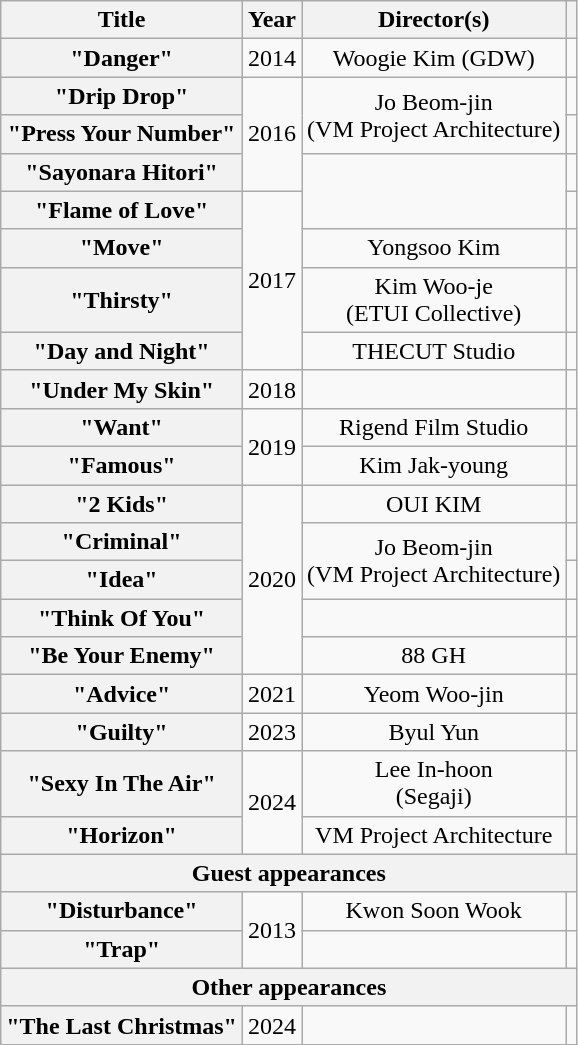<table class="wikitable plainrowheaders" style="text-align:center;">
<tr>
<th scope="col">Title</th>
<th scope="col">Year</th>
<th scope="col">Director(s)</th>
<th scope="col"></th>
</tr>
<tr>
<th scope="row">"Danger"</th>
<td>2014</td>
<td>Woogie Kim (GDW)</td>
<td></td>
</tr>
<tr>
<th scope="row">"Drip Drop"</th>
<td rowspan="3">2016</td>
<td rowspan="2">Jo Beom-jin<br>(VM Project Architecture)</td>
<td></td>
</tr>
<tr>
<th scope="row">"Press Your Number"</th>
<td></td>
</tr>
<tr>
<th scope="row">"Sayonara Hitori"</th>
<td rowspan=2></td>
<td></td>
</tr>
<tr>
<th scope="row">"Flame of Love"</th>
<td rowspan="4">2017</td>
<td></td>
</tr>
<tr>
<th scope="row">"Move"</th>
<td>Yongsoo Kim</td>
<td></td>
</tr>
<tr>
<th scope="row">"Thirsty"</th>
<td>Kim Woo-je<br>(ETUI Collective)</td>
<td></td>
</tr>
<tr>
<th scope="row">"Day and Night"</th>
<td>THECUT Studio</td>
<td></td>
</tr>
<tr>
<th scope="row">"Under My Skin"</th>
<td>2018</td>
<td></td>
<td></td>
</tr>
<tr>
<th scope="row">"Want"</th>
<td rowspan="2">2019</td>
<td>Rigend Film Studio</td>
<td></td>
</tr>
<tr>
<th scope="row">"Famous"</th>
<td>Kim Jak-young</td>
<td></td>
</tr>
<tr>
<th scope="row">"2 Kids"</th>
<td rowspan="5">2020</td>
<td>OUI KIM</td>
<td></td>
</tr>
<tr>
<th scope="row">"Criminal"</th>
<td rowspan="2">Jo Beom-jin<br>(VM Project Architecture)</td>
<td></td>
</tr>
<tr>
<th scope="row">"Idea"</th>
<td></td>
</tr>
<tr>
<th scope="row">"Think Of You"</th>
<td></td>
<td></td>
</tr>
<tr>
<th scope="row">"Be Your Enemy"</th>
<td>88 GH</td>
<td></td>
</tr>
<tr>
<th scope="row">"Advice"</th>
<td>2021</td>
<td>Yeom Woo-jin</td>
<td></td>
</tr>
<tr>
<th scope="row">"Guilty"</th>
<td>2023</td>
<td>Byul Yun</td>
<td></td>
</tr>
<tr>
<th scope="row">"Sexy In The Air"</th>
<td rowspan="2">2024</td>
<td>Lee In-hoon<br>(Segaji)</td>
<td></td>
</tr>
<tr>
<th scope="row">"Horizon"</th>
<td>VM Project Architecture</td>
<td></td>
</tr>
<tr>
<th colspan="4">Guest appearances</th>
</tr>
<tr>
<th scope="row">"Disturbance" <br></th>
<td rowspan="2">2013</td>
<td>Kwon Soon Wook</td>
<td></td>
</tr>
<tr>
<th scope="row">"Trap" <br></th>
<td></td>
<td></td>
</tr>
<tr>
<th colspan="4">Other appearances</th>
</tr>
<tr>
<th scope="row">"The Last Christmas"</th>
<td>2024</td>
<td></td>
<td></td>
</tr>
<tr>
</tr>
</table>
